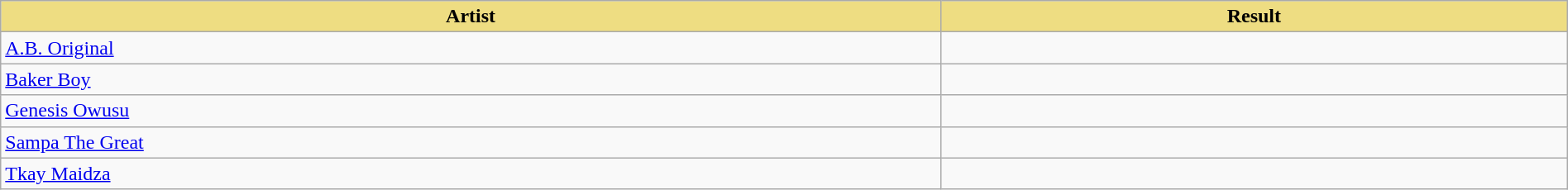<table class="wikitable" width=100%>
<tr>
<th style="width:15%;background:#EEDD82;">Artist</th>
<th style="width:10%;background:#EEDD82;">Result</th>
</tr>
<tr>
<td><a href='#'>A.B. Original</a></td>
<td></td>
</tr>
<tr>
<td><a href='#'>Baker Boy</a></td>
<td></td>
</tr>
<tr>
<td><a href='#'>Genesis Owusu</a></td>
<td></td>
</tr>
<tr>
<td><a href='#'>Sampa The Great</a></td>
<td></td>
</tr>
<tr>
<td><a href='#'>Tkay Maidza</a></td>
<td></td>
</tr>
</table>
